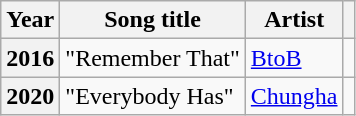<table class="wikitable plainrowheaders sortable">
<tr>
<th scope="col">Year</th>
<th scope="col">Song title</th>
<th scope="col">Artist</th>
<th scope="col" class="unsortable"></th>
</tr>
<tr>
<th scope="row">2016</th>
<td>"Remember That"</td>
<td><a href='#'>BtoB</a></td>
<td style="text-align:center"></td>
</tr>
<tr>
<th scope="row">2020</th>
<td>"Everybody Has"</td>
<td><a href='#'>Chungha</a></td>
<td style="text-align:center"></td>
</tr>
</table>
